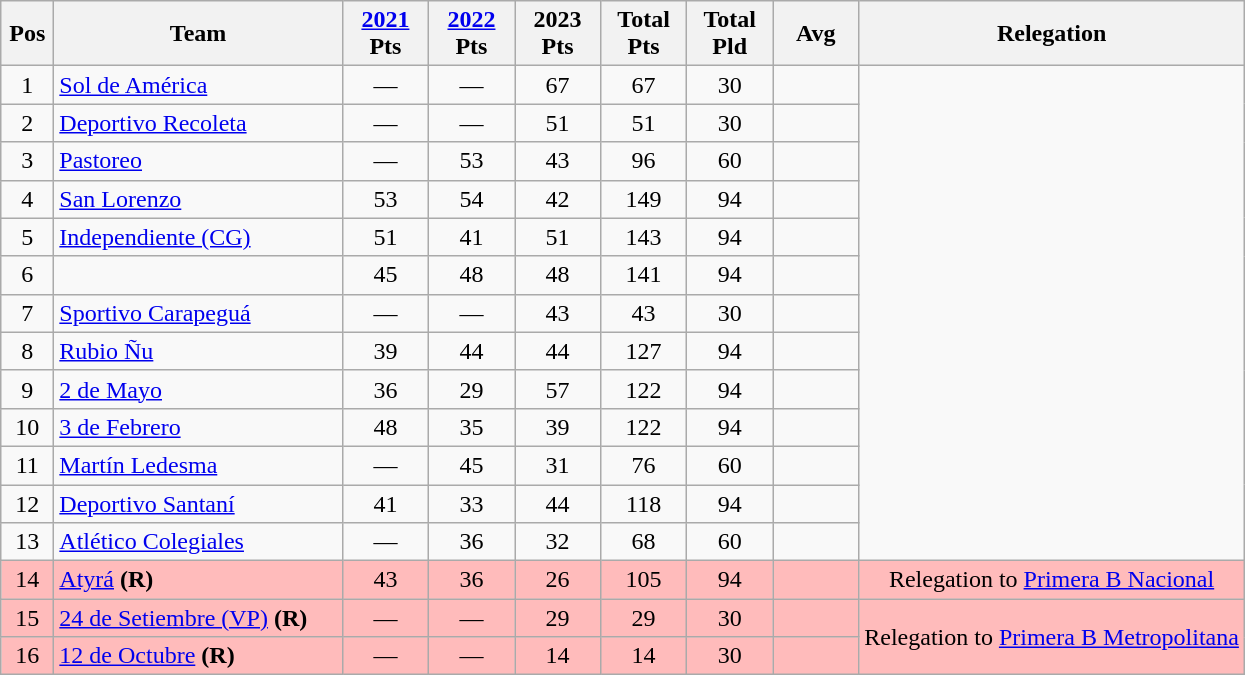<table class="wikitable" style="text-align:center">
<tr>
<th width=28>Pos<br></th>
<th width=185>Team<br></th>
<th width=50><a href='#'>2021</a><br>Pts</th>
<th width=50><a href='#'>2022</a><br>Pts</th>
<th width=50>2023<br>Pts</th>
<th width=50>Total<br>Pts</th>
<th width=50>Total<br>Pld</th>
<th width=50>Avg</th>
<th>Relegation</th>
</tr>
<tr>
<td>1</td>
<td align="left"><a href='#'>Sol de América</a></td>
<td>—</td>
<td>—</td>
<td>67</td>
<td>67</td>
<td>30</td>
<td><strong></strong></td>
<td rowspan=13></td>
</tr>
<tr>
<td>2</td>
<td align="left"><a href='#'>Deportivo Recoleta</a></td>
<td>—</td>
<td>—</td>
<td>51</td>
<td>51</td>
<td>30</td>
<td><strong></strong></td>
</tr>
<tr>
<td>3</td>
<td align="left"><a href='#'>Pastoreo</a></td>
<td>—</td>
<td>53</td>
<td>43</td>
<td>96</td>
<td>60</td>
<td><strong></strong></td>
</tr>
<tr>
<td>4</td>
<td align="left"><a href='#'>San Lorenzo</a></td>
<td>53</td>
<td>54</td>
<td>42</td>
<td>149</td>
<td>94</td>
<td><strong></strong></td>
</tr>
<tr>
<td>5</td>
<td align="left"><a href='#'>Independiente (CG)</a></td>
<td>51</td>
<td>41</td>
<td>51</td>
<td>143</td>
<td>94</td>
<td><strong></strong></td>
</tr>
<tr>
<td>6</td>
<td align="left"></td>
<td>45</td>
<td>48</td>
<td>48</td>
<td>141</td>
<td>94</td>
<td><strong></strong></td>
</tr>
<tr>
<td>7</td>
<td align="left"><a href='#'>Sportivo Carapeguá</a></td>
<td>—</td>
<td>—</td>
<td>43</td>
<td>43</td>
<td>30</td>
<td><strong></strong></td>
</tr>
<tr>
<td>8</td>
<td align="left"><a href='#'>Rubio Ñu</a></td>
<td>39</td>
<td>44</td>
<td>44</td>
<td>127</td>
<td>94</td>
<td><strong></strong></td>
</tr>
<tr>
<td>9</td>
<td align="left"><a href='#'>2 de Mayo</a></td>
<td>36</td>
<td>29</td>
<td>57</td>
<td>122</td>
<td>94</td>
<td><strong></strong></td>
</tr>
<tr>
<td>10</td>
<td align="left"><a href='#'>3 de Febrero</a></td>
<td>48</td>
<td>35</td>
<td>39</td>
<td>122</td>
<td>94</td>
<td><strong></strong></td>
</tr>
<tr>
<td>11</td>
<td align="left"><a href='#'>Martín Ledesma</a></td>
<td>—</td>
<td>45</td>
<td>31</td>
<td>76</td>
<td>60</td>
<td><strong></strong></td>
</tr>
<tr>
<td>12</td>
<td align="left"><a href='#'>Deportivo Santaní</a></td>
<td>41</td>
<td>33</td>
<td>44</td>
<td>118</td>
<td>94</td>
<td><strong></strong></td>
</tr>
<tr>
<td>13</td>
<td align="left"><a href='#'>Atlético Colegiales</a></td>
<td>—</td>
<td>36</td>
<td>32</td>
<td>68</td>
<td>60</td>
<td><strong></strong></td>
</tr>
<tr bgcolor=#FFBBBB>
<td>14</td>
<td align="left"><a href='#'>Atyrá</a> <strong>(R)</strong></td>
<td>43</td>
<td>36</td>
<td>26</td>
<td>105</td>
<td>94</td>
<td><strong></strong></td>
<td>Relegation to <a href='#'>Primera B Nacional</a></td>
</tr>
<tr bgcolor=#FFBBBB>
<td>15</td>
<td align="left"><a href='#'>24 de Setiembre (VP)</a> <strong>(R)</strong></td>
<td>—</td>
<td>—</td>
<td>29</td>
<td>29</td>
<td>30</td>
<td><strong></strong></td>
<td rowspan=2>Relegation to <a href='#'>Primera B Metropolitana</a></td>
</tr>
<tr bgcolor=#FFBBBB>
<td>16</td>
<td align="left"><a href='#'>12 de Octubre</a> <strong>(R)</strong></td>
<td>—</td>
<td>—</td>
<td>14</td>
<td>14</td>
<td>30</td>
<td><strong></strong></td>
</tr>
</table>
